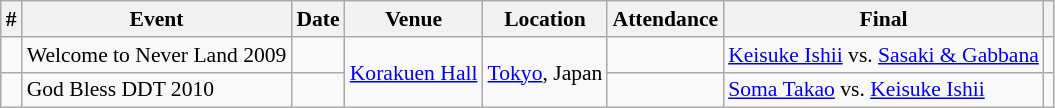<table class="sortable wikitable succession-box" style="font-size:90%;">
<tr>
<th>#</th>
<th>Event</th>
<th>Date</th>
<th>Venue</th>
<th>Location</th>
<th>Attendance</th>
<th>Final</th>
<th class=unsortable></th>
</tr>
<tr>
<td></td>
<td>Welcome to Never Land 2009</td>
<td></td>
<td rowspan=2><a href='#'>Korakuen Hall</a></td>
<td rowspan=2><a href='#'>Tokyo</a>, Japan</td>
<td></td>
<td><a href='#'>Keisuke Ishii</a> vs. <a href='#'>Sasaki & Gabbana</a></td>
<td></td>
</tr>
<tr>
<td></td>
<td>God Bless DDT 2010</td>
<td></td>
<td></td>
<td><a href='#'>Soma Takao</a> vs. <a href='#'>Keisuke Ishii</a></td>
<td></td>
</tr>
</table>
